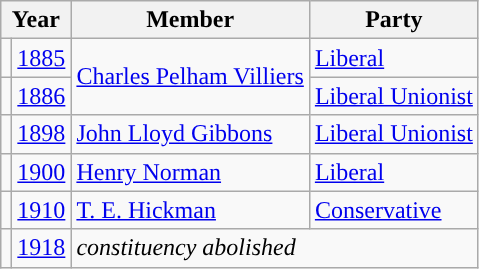<table class="wikitable">
<tr>
<th colspan="2">Year</th>
<th>Member</th>
<th>Party</th>
</tr>
<tr>
<td style="color:inherit;background-color: "></td>
<td><a href='#'>1885</a></td>
<td rowspan="2"><a href='#'>Charles Pelham Villiers</a></td>
<td><a href='#'>Liberal</a></td>
</tr>
<tr>
<td style="color:inherit;background-color: "></td>
<td><a href='#'>1886</a></td>
<td><a href='#'>Liberal Unionist</a></td>
</tr>
<tr>
<td style="color:inherit;background-color: "></td>
<td><a href='#'>1898</a></td>
<td><a href='#'>John Lloyd Gibbons</a></td>
<td><a href='#'>Liberal Unionist</a></td>
</tr>
<tr>
<td style="color:inherit;background-color: "></td>
<td><a href='#'>1900</a></td>
<td><a href='#'>Henry Norman</a></td>
<td><a href='#'>Liberal</a></td>
</tr>
<tr>
<td style="color:inherit;background-color: "></td>
<td><a href='#'>1910</a></td>
<td><a href='#'>T. E. Hickman</a></td>
<td><a href='#'>Conservative</a></td>
</tr>
<tr>
<td></td>
<td><a href='#'>1918</a></td>
<td colspan="2"><em>constituency abolished</em></td>
</tr>
</table>
